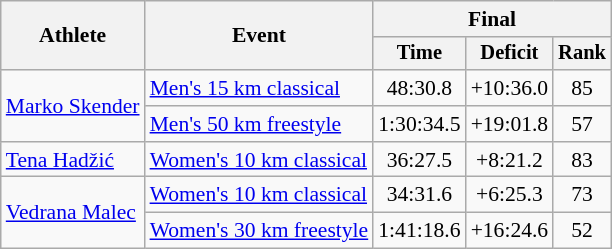<table class="wikitable" style="font-size:90%">
<tr>
<th rowspan="2">Athlete</th>
<th rowspan="2">Event</th>
<th colspan="3">Final</th>
</tr>
<tr style="font-size:95%">
<th>Time</th>
<th>Deficit</th>
<th>Rank</th>
</tr>
<tr align=center>
<td align=left rowspan=2><a href='#'>Marko Skender</a></td>
<td align=left><a href='#'>Men's 15 km classical</a></td>
<td>48:30.8</td>
<td>+10:36.0</td>
<td>85</td>
</tr>
<tr align=center>
<td align=left><a href='#'>Men's 50 km freestyle</a></td>
<td>1:30:34.5</td>
<td>+19:01.8</td>
<td>57</td>
</tr>
<tr align=center>
<td align=left><a href='#'>Tena Hadžić</a></td>
<td align=left><a href='#'>Women's 10 km classical</a></td>
<td>36:27.5</td>
<td>+8:21.2</td>
<td>83</td>
</tr>
<tr align=center>
<td align=left rowspan=2><a href='#'>Vedrana Malec</a></td>
<td align=left><a href='#'>Women's 10 km classical</a></td>
<td>34:31.6</td>
<td>+6:25.3</td>
<td>73</td>
</tr>
<tr align=center>
<td align=left><a href='#'>Women's 30 km freestyle</a></td>
<td>1:41:18.6</td>
<td>+16:24.6</td>
<td>52</td>
</tr>
</table>
